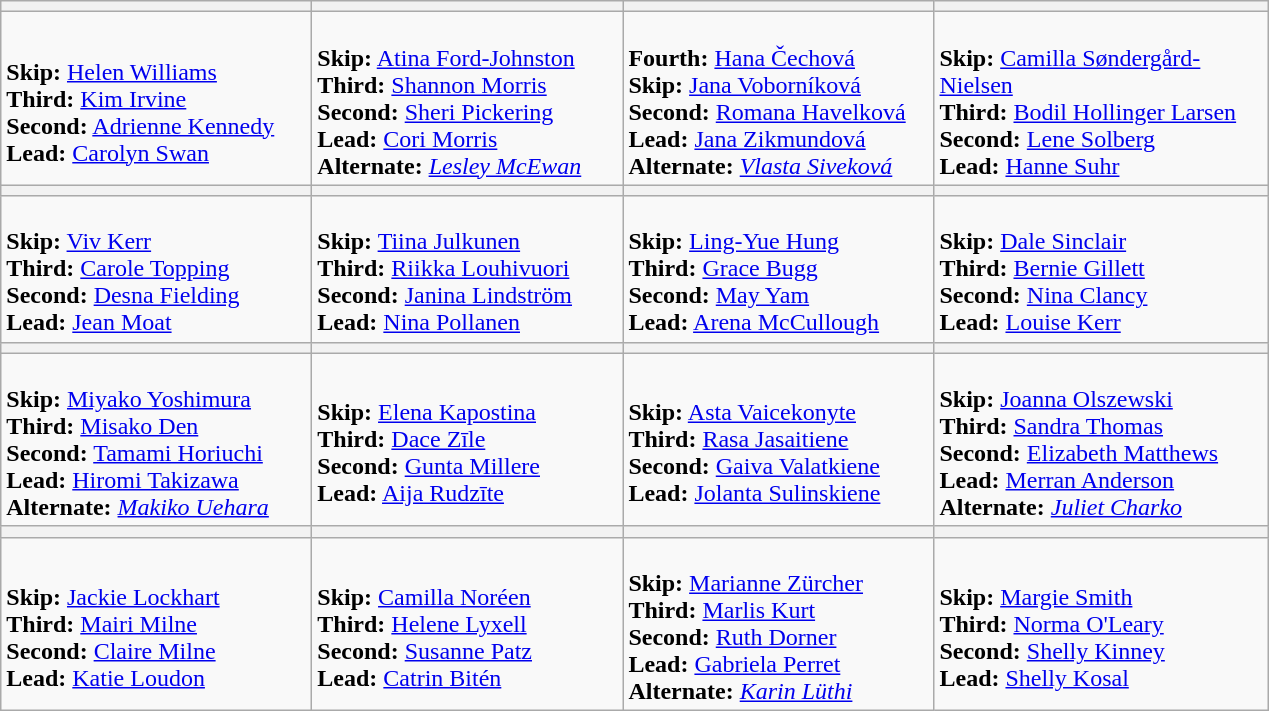<table class="wikitable">
<tr>
<th width=200></th>
<th width=200></th>
<th width=200></th>
<th width=215></th>
</tr>
<tr>
<td><br><strong>Skip:</strong> <a href='#'>Helen Williams</a><br>
<strong>Third:</strong> <a href='#'>Kim Irvine</a><br>
<strong>Second:</strong> <a href='#'>Adrienne Kennedy</a><br>
<strong>Lead:</strong> <a href='#'>Carolyn Swan</a><br></td>
<td><br><strong>Skip:</strong> <a href='#'>Atina Ford-Johnston</a><br>
<strong>Third:</strong> <a href='#'>Shannon Morris</a><br>
<strong>Second:</strong> <a href='#'>Sheri Pickering</a><br>
<strong>Lead:</strong> <a href='#'>Cori Morris</a><br>
<strong>Alternate:</strong> <em><a href='#'>Lesley McEwan</a></em></td>
<td><br><strong>Fourth:</strong> <a href='#'>Hana Čechová</a><br>
<strong>Skip:</strong> <a href='#'>Jana Voborníková</a><br>
<strong>Second:</strong> <a href='#'>Romana Havelková</a><br>
<strong>Lead:</strong> <a href='#'>Jana Zikmundová</a><br>
<strong>Alternate:</strong> <em><a href='#'>Vlasta Siveková</a></em></td>
<td><br><strong>Skip:</strong> <a href='#'>Camilla Søndergård-Nielsen</a><br>
<strong>Third:</strong> <a href='#'>Bodil Hollinger Larsen</a><br>
<strong>Second:</strong> <a href='#'>Lene Solberg</a><br>
<strong>Lead:</strong> <a href='#'>Hanne Suhr</a><br></td>
</tr>
<tr>
<th width=200></th>
<th width=200></th>
<th width=200></th>
<th width=200></th>
</tr>
<tr>
<td><br><strong>Skip:</strong> <a href='#'>Viv Kerr</a><br>
<strong>Third:</strong> <a href='#'>Carole Topping</a><br>
<strong>Second:</strong> <a href='#'>Desna Fielding</a><br>
<strong>Lead:</strong> <a href='#'>Jean Moat</a></td>
<td><br><strong>Skip:</strong> <a href='#'>Tiina Julkunen</a><br>
<strong>Third:</strong> <a href='#'>Riikka Louhivuori</a><br>
<strong>Second:</strong> <a href='#'>Janina Lindström</a><br>
<strong>Lead:</strong> <a href='#'>Nina Pollanen</a><br></td>
<td><br><strong>Skip:</strong> <a href='#'>Ling-Yue Hung</a><br>
<strong>Third:</strong> <a href='#'>Grace Bugg</a><br>
<strong>Second:</strong> <a href='#'>May Yam</a><br>
<strong>Lead:</strong> <a href='#'>Arena McCullough</a></td>
<td><br><strong>Skip:</strong> <a href='#'>Dale Sinclair</a><br>
<strong>Third:</strong> <a href='#'>Bernie Gillett</a><br>
<strong>Second:</strong> <a href='#'>Nina Clancy</a><br>
<strong>Lead:</strong> <a href='#'>Louise Kerr</a><br></td>
</tr>
<tr>
<th width=200></th>
<th width=200></th>
<th width=200></th>
<th width=200></th>
</tr>
<tr>
<td><br><strong>Skip:</strong> <a href='#'>Miyako Yoshimura</a><br>
<strong>Third:</strong> <a href='#'>Misako Den</a><br>
<strong>Second:</strong> <a href='#'>Tamami Horiuchi</a><br>
<strong>Lead:</strong> <a href='#'>Hiromi Takizawa</a><br>
<strong>Alternate:</strong> <em><a href='#'>Makiko Uehara</a></em></td>
<td><br><strong>Skip:</strong> <a href='#'>Elena Kapostina</a><br>
<strong>Third:</strong> <a href='#'>Dace Zīle</a><br>
<strong>Second:</strong> <a href='#'>Gunta Millere</a><br>
<strong>Lead:</strong> <a href='#'>Aija Rudzīte</a><br></td>
<td><br><strong>Skip:</strong> <a href='#'>Asta Vaicekonyte</a><br>
<strong>Third:</strong> <a href='#'>Rasa Jasaitiene</a><br>
<strong>Second:</strong> <a href='#'>Gaiva Valatkiene</a><br>
<strong>Lead:</strong> <a href='#'>Jolanta Sulinskiene</a></td>
<td><br><strong>Skip:</strong> <a href='#'>Joanna Olszewski</a><br>
<strong>Third:</strong> <a href='#'>Sandra Thomas</a><br>
<strong>Second:</strong> <a href='#'>Elizabeth Matthews</a><br>
<strong>Lead:</strong> <a href='#'>Merran Anderson</a><br>
<strong>Alternate:</strong> <em><a href='#'>Juliet Charko</a></em></td>
</tr>
<tr>
<th width=200></th>
<th width=200></th>
<th width=200></th>
<th width=200></th>
</tr>
<tr>
<td><br><strong>Skip:</strong> <a href='#'>Jackie Lockhart</a><br>
<strong>Third:</strong> <a href='#'>Mairi Milne</a><br>
<strong>Second:</strong> <a href='#'>Claire Milne</a><br>
<strong>Lead:</strong> <a href='#'>Katie Loudon</a></td>
<td><br><strong>Skip:</strong> <a href='#'>Camilla Noréen</a><br>
<strong>Third:</strong> <a href='#'>Helene Lyxell</a><br>
<strong>Second:</strong> <a href='#'>Susanne Patz</a><br>
<strong>Lead:</strong> <a href='#'>Catrin Bitén</a><br></td>
<td><br><strong>Skip:</strong> <a href='#'>Marianne Zürcher</a><br>
<strong>Third:</strong> <a href='#'>Marlis Kurt</a><br>
<strong>Second:</strong> <a href='#'>Ruth Dorner</a><br>
<strong>Lead:</strong> <a href='#'>Gabriela Perret</a><br>
<strong>Alternate:</strong> <em><a href='#'>Karin Lüthi</a></em></td>
<td><br><strong>Skip:</strong> <a href='#'>Margie Smith</a><br>
<strong>Third:</strong> <a href='#'>Norma O'Leary</a><br>
<strong>Second:</strong> <a href='#'>Shelly Kinney</a><br>
<strong>Lead:</strong> <a href='#'>Shelly Kosal</a><br></td>
</tr>
</table>
